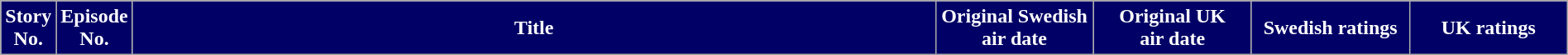<table class="wikitable plainrowheaders" style="width:100%; margin:auto;">
<tr>
<th scope="col" style="background-color: #000066; color:#fff;" width="20">Story No.</th>
<th scope="col" style="background-color: #000066; color:#fff;" width="20">Episode No.</th>
<th scope="col" style="background-color: #000066; color:#fff;">Title</th>
<th scope="col" style="background-color: #000066; color:#fff;" width="120">Original Swedish<br>air date</th>
<th scope="col" style="background-color: #000066; color:#fff;" width="120">Original UK<br>air date</th>
<th scope="col" style="background-color: #000066; color:#fff;" width="120">Swedish ratings</th>
<th scope="col" style="background-color: #000066; color:#fff;" width="120">UK ratings<br>








</th>
</tr>
</table>
